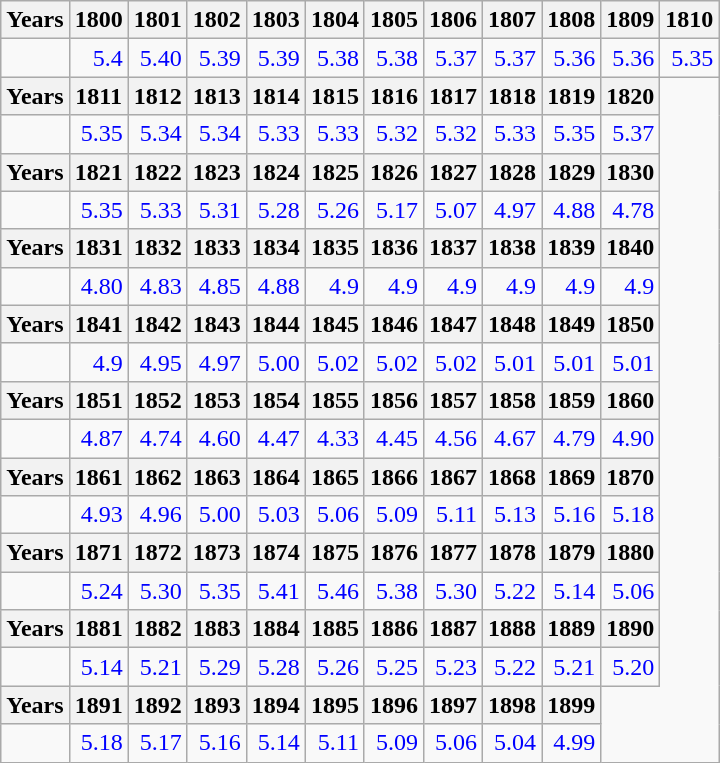<table class="wikitable " style="text-align:right">
<tr>
<th>Years</th>
<th>1800</th>
<th>1801</th>
<th>1802</th>
<th>1803</th>
<th>1804</th>
<th>1805</th>
<th>1806</th>
<th>1807</th>
<th>1808</th>
<th>1809</th>
<th>1810</th>
</tr>
<tr>
<td></td>
<td style="text-align:right; color:blue;">5.4</td>
<td style="text-align:right; color:blue;">5.40</td>
<td style="text-align:right; color:blue;">5.39</td>
<td style="text-align:right; color:blue;">5.39</td>
<td style="text-align:right; color:blue;">5.38</td>
<td style="text-align:right; color:blue;">5.38</td>
<td style="text-align:right; color:blue;">5.37</td>
<td style="text-align:right; color:blue;">5.37</td>
<td style="text-align:right; color:blue;">5.36</td>
<td style="text-align:right; color:blue;">5.36</td>
<td style="text-align:right; color:blue;">5.35</td>
</tr>
<tr>
<th>Years</th>
<th>1811</th>
<th>1812</th>
<th>1813</th>
<th>1814</th>
<th>1815</th>
<th>1816</th>
<th>1817</th>
<th>1818</th>
<th>1819</th>
<th>1820</th>
</tr>
<tr>
<td></td>
<td style="text-align:right; color:blue;">5.35</td>
<td style="text-align:right; color:blue;">5.34</td>
<td style="text-align:right; color:blue;">5.34</td>
<td style="text-align:right; color:blue;">5.33</td>
<td style="text-align:right; color:blue;">5.33</td>
<td style="text-align:right; color:blue;">5.32</td>
<td style="text-align:right; color:blue;">5.32</td>
<td style="text-align:right; color:blue;">5.33</td>
<td style="text-align:right; color:blue;">5.35</td>
<td style="text-align:right; color:blue;">5.37</td>
</tr>
<tr>
<th>Years</th>
<th>1821</th>
<th>1822</th>
<th>1823</th>
<th>1824</th>
<th>1825</th>
<th>1826</th>
<th>1827</th>
<th>1828</th>
<th>1829</th>
<th>1830</th>
</tr>
<tr>
<td></td>
<td style="text-align:right; color:blue;">5.35</td>
<td style="text-align:right; color:blue;">5.33</td>
<td style="text-align:right; color:blue;">5.31</td>
<td style="text-align:right; color:blue;">5.28</td>
<td style="text-align:right; color:blue;">5.26</td>
<td style="text-align:right; color:blue;">5.17</td>
<td style="text-align:right; color:blue;">5.07</td>
<td style="text-align:right; color:blue;">4.97</td>
<td style="text-align:right; color:blue;">4.88</td>
<td style="text-align:right; color:blue;">4.78</td>
</tr>
<tr>
<th>Years</th>
<th>1831</th>
<th>1832</th>
<th>1833</th>
<th>1834</th>
<th>1835</th>
<th>1836</th>
<th>1837</th>
<th>1838</th>
<th>1839</th>
<th>1840</th>
</tr>
<tr>
<td></td>
<td style="text-align:right; color:blue;">4.80</td>
<td style="text-align:right; color:blue;">4.83</td>
<td style="text-align:right; color:blue;">4.85</td>
<td style="text-align:right; color:blue;">4.88</td>
<td style="text-align:right; color:blue;">4.9</td>
<td style="text-align:right; color:blue;">4.9</td>
<td style="text-align:right; color:blue;">4.9</td>
<td style="text-align:right; color:blue;">4.9</td>
<td style="text-align:right; color:blue;">4.9</td>
<td style="text-align:right; color:blue;">4.9</td>
</tr>
<tr>
<th>Years</th>
<th>1841</th>
<th>1842</th>
<th>1843</th>
<th>1844</th>
<th>1845</th>
<th>1846</th>
<th>1847</th>
<th>1848</th>
<th>1849</th>
<th>1850</th>
</tr>
<tr>
<td></td>
<td style="text-align:right; color:blue;">4.9</td>
<td style="text-align:right; color:blue;">4.95</td>
<td style="text-align:right; color:blue;">4.97</td>
<td style="text-align:right; color:blue;">5.00</td>
<td style="text-align:right; color:blue;">5.02</td>
<td style="text-align:right; color:blue;">5.02</td>
<td style="text-align:right; color:blue;">5.02</td>
<td style="text-align:right; color:blue;">5.01</td>
<td style="text-align:right; color:blue;">5.01</td>
<td style="text-align:right; color:blue;">5.01</td>
</tr>
<tr>
<th>Years</th>
<th>1851</th>
<th>1852</th>
<th>1853</th>
<th>1854</th>
<th>1855</th>
<th>1856</th>
<th>1857</th>
<th>1858</th>
<th>1859</th>
<th>1860</th>
</tr>
<tr>
<td></td>
<td style="text-align:right; color:blue;">4.87</td>
<td style="text-align:right; color:blue;">4.74</td>
<td style="text-align:right; color:blue;">4.60</td>
<td style="text-align:right; color:blue;">4.47</td>
<td style="text-align:right; color:blue;">4.33</td>
<td style="text-align:right; color:blue;">4.45</td>
<td style="text-align:right; color:blue;">4.56</td>
<td style="text-align:right; color:blue;">4.67</td>
<td style="text-align:right; color:blue;">4.79</td>
<td style="text-align:right; color:blue;">4.90</td>
</tr>
<tr>
<th>Years</th>
<th>1861</th>
<th>1862</th>
<th>1863</th>
<th>1864</th>
<th>1865</th>
<th>1866</th>
<th>1867</th>
<th>1868</th>
<th>1869</th>
<th>1870</th>
</tr>
<tr>
<td></td>
<td style="text-align:right; color:blue;">4.93</td>
<td style="text-align:right; color:blue;">4.96</td>
<td style="text-align:right; color:blue;">5.00</td>
<td style="text-align:right; color:blue;">5.03</td>
<td style="text-align:right; color:blue;">5.06</td>
<td style="text-align:right; color:blue;">5.09</td>
<td style="text-align:right; color:blue;">5.11</td>
<td style="text-align:right; color:blue;">5.13</td>
<td style="text-align:right; color:blue;">5.16</td>
<td style="text-align:right; color:blue;">5.18</td>
</tr>
<tr>
<th>Years</th>
<th>1871</th>
<th>1872</th>
<th>1873</th>
<th>1874</th>
<th>1875</th>
<th>1876</th>
<th>1877</th>
<th>1878</th>
<th>1879</th>
<th>1880</th>
</tr>
<tr>
<td></td>
<td style="text-align:right; color:blue;">5.24</td>
<td style="text-align:right; color:blue;">5.30</td>
<td style="text-align:right; color:blue;">5.35</td>
<td style="text-align:right; color:blue;">5.41</td>
<td style="text-align:right; color:blue;">5.46</td>
<td style="text-align:right; color:blue;">5.38</td>
<td style="text-align:right; color:blue;">5.30</td>
<td style="text-align:right; color:blue;">5.22</td>
<td style="text-align:right; color:blue;">5.14</td>
<td style="text-align:right; color:blue;">5.06</td>
</tr>
<tr>
<th>Years</th>
<th>1881</th>
<th>1882</th>
<th>1883</th>
<th>1884</th>
<th>1885</th>
<th>1886</th>
<th>1887</th>
<th>1888</th>
<th>1889</th>
<th>1890</th>
</tr>
<tr>
<td></td>
<td style="text-align:right; color:blue;">5.14</td>
<td style="text-align:right; color:blue;">5.21</td>
<td style="text-align:right; color:blue;">5.29</td>
<td style="text-align:right; color:blue;">5.28</td>
<td style="text-align:right; color:blue;">5.26</td>
<td style="text-align:right; color:blue;">5.25</td>
<td style="text-align:right; color:blue;">5.23</td>
<td style="text-align:right; color:blue;">5.22</td>
<td style="text-align:right; color:blue;">5.21</td>
<td style="text-align:right; color:blue;">5.20</td>
</tr>
<tr>
<th>Years</th>
<th>1891</th>
<th>1892</th>
<th>1893</th>
<th>1894</th>
<th>1895</th>
<th>1896</th>
<th>1897</th>
<th>1898</th>
<th>1899</th>
</tr>
<tr>
<td></td>
<td style="text-align:right; color:blue;">5.18</td>
<td style="text-align:right; color:blue;">5.17</td>
<td style="text-align:right; color:blue;">5.16</td>
<td style="text-align:right; color:blue;">5.14</td>
<td style="text-align:right; color:blue;">5.11</td>
<td style="text-align:right; color:blue;">5.09</td>
<td style="text-align:right; color:blue;">5.06</td>
<td style="text-align:right; color:blue;">5.04</td>
<td style="text-align:right; color:blue;">4.99</td>
</tr>
</table>
